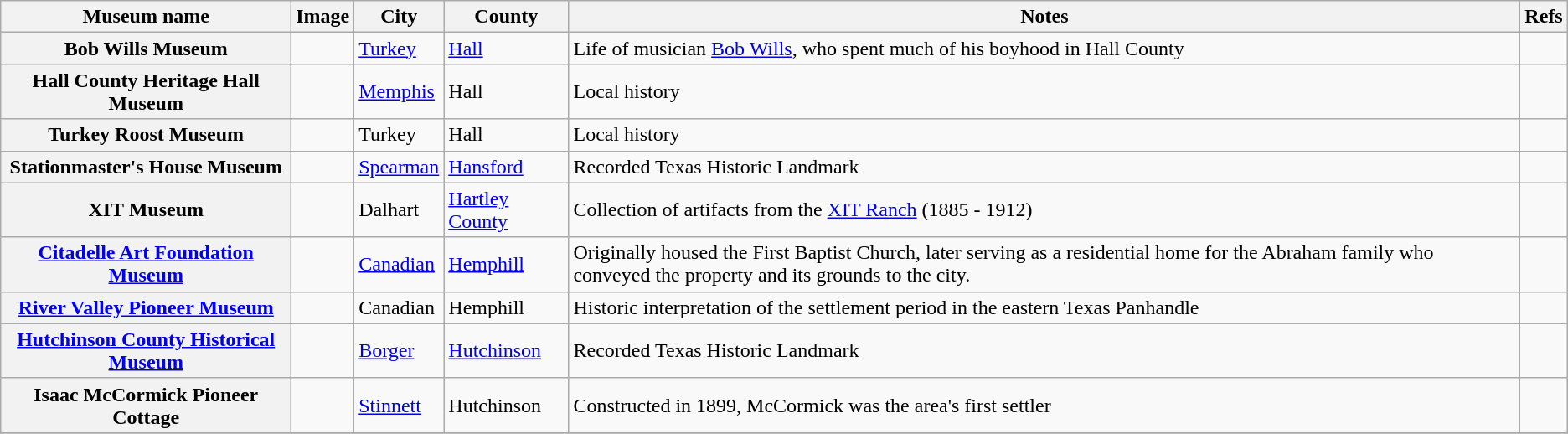<table class="wikitable sortable plainrowheaders">
<tr>
<th scope="col">Museum name</th>
<th scope="col"  class="unsortable">Image</th>
<th scope="col">City</th>
<th scope="col">County</th>
<th scope="col">Notes</th>
<th scope="col" class="unsortable">Refs</th>
</tr>
<tr>
<th scope="row">Bob Wills Museum</th>
<td></td>
<td><a href='#'>Turkey</a></td>
<td><a href='#'>Hall</a></td>
<td>Life of musician <a href='#'>Bob Wills</a>, who spent much of his boyhood in Hall County</td>
<td align="center"></td>
</tr>
<tr>
<th scope="row">Hall County Heritage Hall Museum</th>
<td></td>
<td><a href='#'>Memphis</a></td>
<td>Hall</td>
<td>Local history</td>
<td align="center"></td>
</tr>
<tr>
<th scope="row">Turkey Roost Museum</th>
<td></td>
<td>Turkey</td>
<td>Hall</td>
<td>Local history</td>
<td align="center"></td>
</tr>
<tr>
<th scope="row">Stationmaster's House Museum</th>
<td></td>
<td><a href='#'>Spearman</a></td>
<td><a href='#'>Hansford</a></td>
<td>Recorded Texas Historic Landmark</td>
<td align="center"></td>
</tr>
<tr>
<th scope="row">XIT Museum</th>
<td></td>
<td>Dalhart</td>
<td><a href='#'>Hartley County</a></td>
<td>Collection of artifacts from the <a href='#'>XIT Ranch</a> (1885 - 1912)</td>
<td align="center"></td>
</tr>
<tr>
<th scope="row"><a href='#'>Citadelle Art Foundation Museum</a></th>
<td></td>
<td><a href='#'>Canadian</a></td>
<td><a href='#'>Hemphill</a></td>
<td>Originally housed the First Baptist Church, later serving as a residential home for the Abraham family who conveyed the property and its grounds to the city.</td>
<td align="center"></td>
</tr>
<tr>
<th scope="row"><a href='#'>River Valley Pioneer Museum</a></th>
<td></td>
<td>Canadian</td>
<td>Hemphill</td>
<td>Historic interpretation of the settlement period in the eastern Texas Panhandle</td>
<td align="center"></td>
</tr>
<tr>
<th scope="row"><a href='#'>Hutchinson County Historical Museum</a></th>
<td></td>
<td><a href='#'>Borger</a></td>
<td><a href='#'>Hutchinson</a></td>
<td>Recorded Texas Historic Landmark</td>
<td align="center"></td>
</tr>
<tr>
<th scope="row">Isaac McCormick Pioneer Cottage</th>
<td></td>
<td><a href='#'>Stinnett</a></td>
<td>Hutchinson</td>
<td>Constructed in 1899, McCormick was the area's first settler</td>
<td align="center"></td>
</tr>
<tr>
</tr>
</table>
